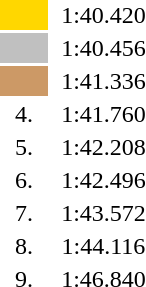<table style="text-align:center">
<tr>
<td width=30 bgcolor=gold></td>
<td align=left></td>
<td width=60>1:40.420</td>
</tr>
<tr>
<td bgcolor=silver></td>
<td align=left></td>
<td>1:40.456</td>
</tr>
<tr>
<td bgcolor=cc9966></td>
<td align=left></td>
<td>1:41.336</td>
</tr>
<tr>
<td>4.</td>
<td align=left></td>
<td>1:41.760</td>
</tr>
<tr>
<td>5.</td>
<td align=left></td>
<td>1:42.208</td>
</tr>
<tr>
<td>6.</td>
<td align=left></td>
<td>1:42.496</td>
</tr>
<tr>
<td>7.</td>
<td align=left></td>
<td>1:43.572</td>
</tr>
<tr>
<td>8.</td>
<td align=left></td>
<td>1:44.116</td>
</tr>
<tr>
<td>9.</td>
<td align=left></td>
<td>1:46.840</td>
</tr>
</table>
